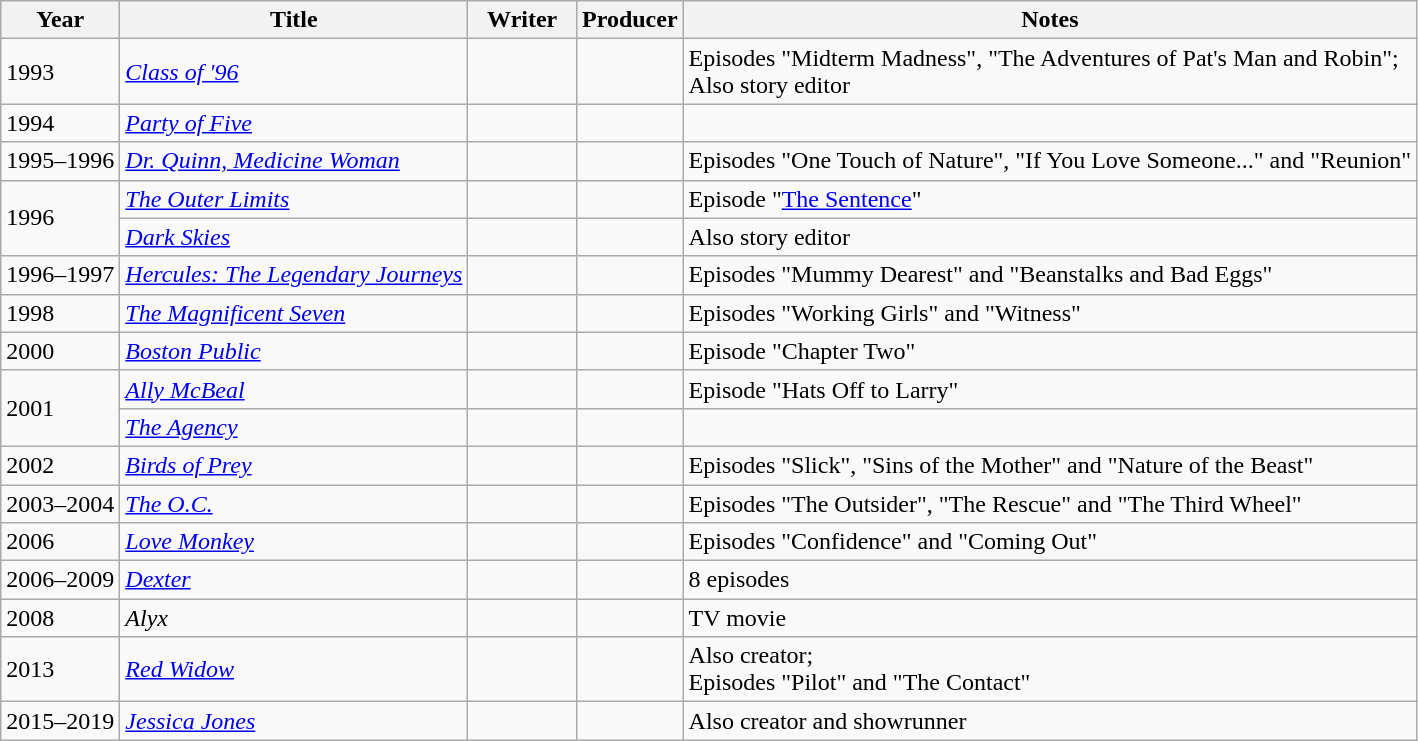<table class="wikitable">
<tr>
<th>Year</th>
<th>Title</th>
<th width=65>Writer</th>
<th>Producer</th>
<th>Notes</th>
</tr>
<tr>
<td>1993</td>
<td><em><a href='#'>Class of '96</a></em></td>
<td></td>
<td></td>
<td>Episodes "Midterm Madness", "The Adventures of Pat's Man and Robin";<br>Also story editor</td>
</tr>
<tr>
<td>1994</td>
<td><em><a href='#'>Party of Five</a></em></td>
<td></td>
<td></td>
<td></td>
</tr>
<tr>
<td>1995–1996</td>
<td><em><a href='#'>Dr. Quinn, Medicine Woman</a></em></td>
<td></td>
<td></td>
<td>Episodes "One Touch of Nature", "If You Love Someone..." and "Reunion"</td>
</tr>
<tr>
<td rowspan="2">1996</td>
<td><em><a href='#'>The Outer Limits</a></em></td>
<td></td>
<td></td>
<td>Episode "<a href='#'>The Sentence</a>"</td>
</tr>
<tr>
<td><em><a href='#'>Dark Skies</a></em></td>
<td></td>
<td></td>
<td>Also story editor</td>
</tr>
<tr>
<td>1996–1997</td>
<td><em><a href='#'>Hercules: The Legendary Journeys</a></em></td>
<td></td>
<td></td>
<td>Episodes "Mummy Dearest" and "Beanstalks and Bad Eggs"</td>
</tr>
<tr>
<td>1998</td>
<td><em><a href='#'>The Magnificent Seven</a></em></td>
<td></td>
<td></td>
<td>Episodes "Working Girls" and "Witness"</td>
</tr>
<tr>
<td>2000</td>
<td><em><a href='#'>Boston Public</a></em></td>
<td></td>
<td></td>
<td>Episode "Chapter Two"</td>
</tr>
<tr>
<td rowspan="2">2001</td>
<td><em><a href='#'>Ally McBeal</a></em></td>
<td></td>
<td></td>
<td>Episode "Hats Off to Larry"</td>
</tr>
<tr>
<td><em><a href='#'>The Agency</a></em></td>
<td></td>
<td></td>
<td></td>
</tr>
<tr>
<td>2002</td>
<td><em><a href='#'>Birds of Prey</a></em></td>
<td></td>
<td></td>
<td>Episodes "Slick", "Sins of the Mother" and "Nature of the Beast"</td>
</tr>
<tr>
<td>2003–2004</td>
<td><em><a href='#'>The O.C.</a></em></td>
<td></td>
<td></td>
<td>Episodes "The Outsider", "The Rescue" and "The Third Wheel"</td>
</tr>
<tr>
<td>2006</td>
<td><em><a href='#'>Love Monkey</a></em></td>
<td></td>
<td></td>
<td>Episodes "Confidence" and "Coming Out"</td>
</tr>
<tr>
<td>2006–2009</td>
<td><em><a href='#'>Dexter</a></em></td>
<td></td>
<td></td>
<td>8 episodes</td>
</tr>
<tr>
<td>2008</td>
<td><em>Alyx</em></td>
<td></td>
<td></td>
<td>TV movie</td>
</tr>
<tr>
<td>2013</td>
<td><em><a href='#'>Red Widow</a></em></td>
<td></td>
<td></td>
<td>Also creator;<br>Episodes "Pilot" and "The Contact"</td>
</tr>
<tr>
<td>2015–2019</td>
<td><em><a href='#'>Jessica Jones</a></em></td>
<td></td>
<td></td>
<td>Also creator and showrunner</td>
</tr>
</table>
